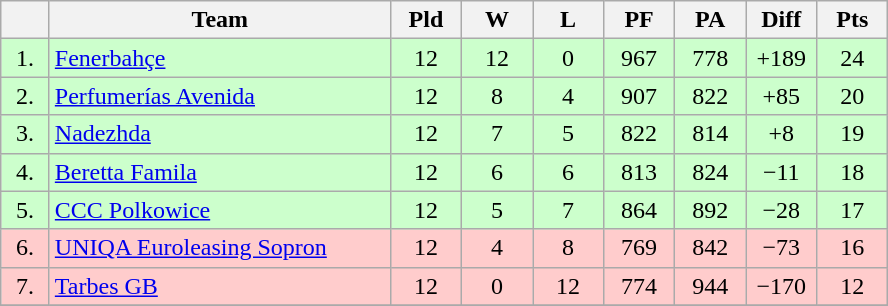<table class="wikitable" style="text-align:center">
<tr>
<th width=25></th>
<th width=220>Team</th>
<th width=40>Pld</th>
<th width=40>W</th>
<th width=40>L</th>
<th width=40>PF</th>
<th width=40>PA</th>
<th width=40>Diff</th>
<th width=40>Pts</th>
</tr>
<tr style="background:#ccffcc;">
<td>1.</td>
<td align=left> <a href='#'>Fenerbahçe</a></td>
<td>12</td>
<td>12</td>
<td>0</td>
<td>967</td>
<td>778</td>
<td>+189</td>
<td>24</td>
</tr>
<tr style="background:#ccffcc;">
<td>2.</td>
<td align=left> <a href='#'>Perfumerías Avenida</a></td>
<td>12</td>
<td>8</td>
<td>4</td>
<td>907</td>
<td>822</td>
<td>+85</td>
<td>20</td>
</tr>
<tr style="background:#ccffcc;">
<td>3.</td>
<td align=left> <a href='#'>Nadezhda</a></td>
<td>12</td>
<td>7</td>
<td>5</td>
<td>822</td>
<td>814</td>
<td>+8</td>
<td>19</td>
</tr>
<tr style="background:#ccffcc;">
<td>4.</td>
<td align=left> <a href='#'>Beretta Famila</a></td>
<td>12</td>
<td>6</td>
<td>6</td>
<td>813</td>
<td>824</td>
<td>−11</td>
<td>18</td>
</tr>
<tr style="background:#ccffcc;">
<td>5.</td>
<td align=left> <a href='#'>CCC Polkowice</a></td>
<td>12</td>
<td>5</td>
<td>7</td>
<td>864</td>
<td>892</td>
<td>−28</td>
<td>17</td>
</tr>
<tr style="background: #ffcccc;">
<td>6.</td>
<td align=left> <a href='#'>UNIQA Euroleasing Sopron</a></td>
<td>12</td>
<td>4</td>
<td>8</td>
<td>769</td>
<td>842</td>
<td>−73</td>
<td>16</td>
</tr>
<tr style="background: #ffcccc;">
<td>7.</td>
<td align=left> <a href='#'>Tarbes GB</a></td>
<td>12</td>
<td>0</td>
<td>12</td>
<td>774</td>
<td>944</td>
<td>−170</td>
<td>12</td>
</tr>
<tr>
</tr>
</table>
